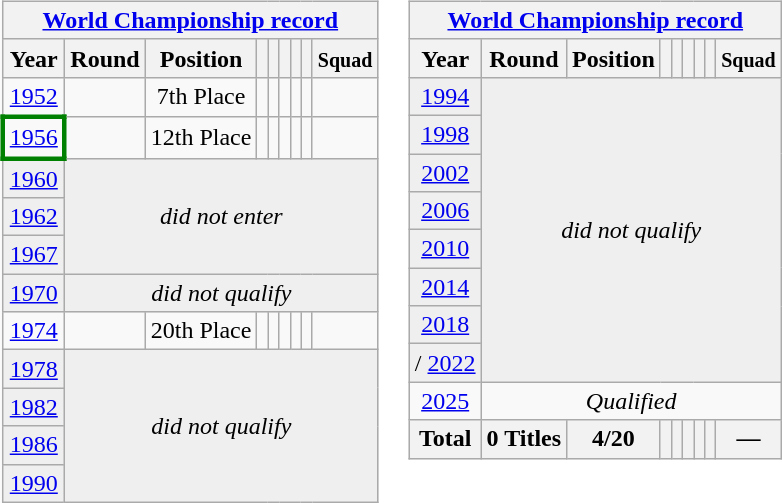<table>
<tr>
<td valign="top" width=0%><br><table class="wikitable" style="text-align: center;">
<tr>
<th colspan=9><a href='#'>World Championship record</a></th>
</tr>
<tr>
<th>Year</th>
<th>Round</th>
<th>Position</th>
<th></th>
<th></th>
<th></th>
<th></th>
<th></th>
<th><small>Squad</small></th>
</tr>
<tr>
<td> <a href='#'>1952</a></td>
<td></td>
<td>7th Place</td>
<td></td>
<td></td>
<td></td>
<td></td>
<td></td>
<td></td>
</tr>
<tr>
<td style="border: 3px solid green"> <a href='#'>1956</a></td>
<td></td>
<td>12th Place</td>
<td></td>
<td></td>
<td></td>
<td></td>
<td></td>
<td></td>
</tr>
<tr bgcolor="efefef">
<td> <a href='#'>1960</a></td>
<td colspan=8 rowspan=3 align=center><em>did not enter</em></td>
</tr>
<tr bgcolor="efefef">
<td> <a href='#'>1962</a></td>
</tr>
<tr bgcolor="efefef">
<td> <a href='#'>1967</a></td>
</tr>
<tr bgcolor="efefef">
<td> <a href='#'>1970</a></td>
<td colspan=8 rowspan=1 align=center><em>did not qualify</em></td>
</tr>
<tr>
<td> <a href='#'>1974</a></td>
<td></td>
<td>20th Place</td>
<td></td>
<td></td>
<td></td>
<td></td>
<td></td>
<td></td>
</tr>
<tr bgcolor="efefef">
<td> <a href='#'>1978</a></td>
<td colspan=8 rowspan=4 align=center><em>did not qualify</em></td>
</tr>
<tr bgcolor="efefef">
<td> <a href='#'>1982</a></td>
</tr>
<tr bgcolor="efefef">
<td> <a href='#'>1986</a></td>
</tr>
<tr bgcolor="efefef">
<td> <a href='#'>1990</a></td>
</tr>
</table>
</td>
<td valign="top" width=0%><br><table class="wikitable" style="text-align: center;">
<tr>
<th colspan=9><a href='#'>World Championship record</a></th>
</tr>
<tr>
<th>Year</th>
<th>Round</th>
<th>Position</th>
<th></th>
<th></th>
<th></th>
<th></th>
<th></th>
<th><small>Squad</small></th>
</tr>
<tr bgcolor="efefef">
<td> <a href='#'>1994</a></td>
<td colspan=9 rowspan=8 align=center><em>did not qualify</em></td>
</tr>
<tr bgcolor="efefef">
<td> <a href='#'>1998</a></td>
</tr>
<tr bgcolor="efefef">
<td> <a href='#'>2002</a></td>
</tr>
<tr bgcolor="efefef">
<td> <a href='#'>2006</a></td>
</tr>
<tr bgcolor="efefef">
<td> <a href='#'>2010</a></td>
</tr>
<tr bgcolor="efefef">
<td> <a href='#'>2014</a></td>
</tr>
<tr bgcolor="efefef">
<td> <a href='#'>2018</a></td>
</tr>
<tr bgcolor="efefef">
<td>/ <a href='#'>2022</a></td>
</tr>
<tr>
<td> <a href='#'>2025</a></td>
<td colspan=8 rowspan=1 align=center><em>Qualified</em></td>
</tr>
<tr>
<th>Total</th>
<th>0 Titles</th>
<th>4/20</th>
<th></th>
<th></th>
<th></th>
<th></th>
<th></th>
<th>—</th>
</tr>
</table>
</td>
</tr>
</table>
